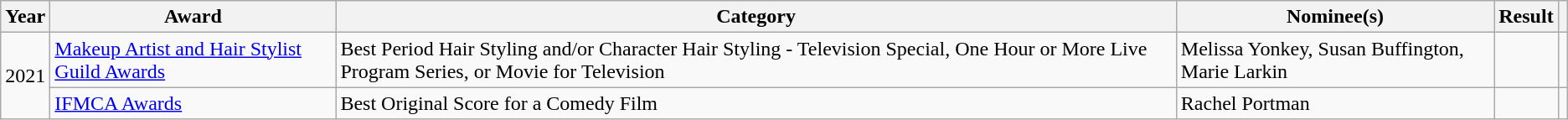<table class="wikitable">
<tr>
<th>Year</th>
<th>Award</th>
<th>Category</th>
<th>Nominee(s)</th>
<th>Result</th>
<th></th>
</tr>
<tr>
<td rowspan="2">2021</td>
<td><a href='#'>Makeup Artist and Hair Stylist Guild Awards</a></td>
<td>Best Period Hair Styling and/or Character Hair Styling - Television Special, One Hour or More Live Program Series, or Movie for Television</td>
<td>Melissa Yonkey, Susan Buffington, Marie Larkin</td>
<td></td>
<td style="text-align:center;"></td>
</tr>
<tr>
<td><a href='#'>IFMCA Awards</a></td>
<td>Best Original Score for a Comedy Film</td>
<td>Rachel Portman</td>
<td></td>
<td style="text-align:center;"></td>
</tr>
</table>
